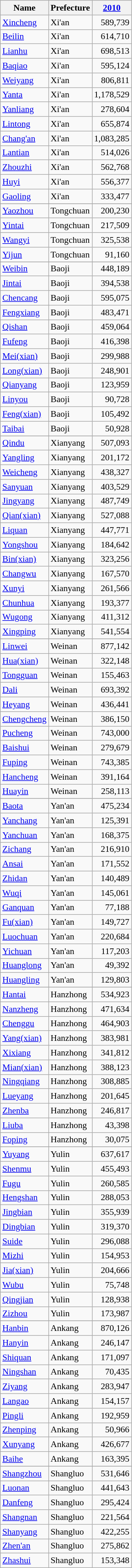<table class="wikitable sortable" style="font-size:90%;" align="center">
<tr>
<th>Name</th>
<th>Prefecture</th>
<th><a href='#'>2010</a></th>
</tr>
<tr>
<td><a href='#'>Xincheng</a></td>
<td>Xi'an</td>
<td style="text-align: right;">589,739</td>
</tr>
<tr>
<td><a href='#'>Beilin</a></td>
<td>Xi'an</td>
<td style="text-align: right;">614,710</td>
</tr>
<tr>
<td><a href='#'>Lianhu</a></td>
<td>Xi'an</td>
<td style="text-align: right;">698,513</td>
</tr>
<tr>
<td><a href='#'>Baqiao</a></td>
<td>Xi'an</td>
<td style="text-align: right;">595,124</td>
</tr>
<tr>
<td><a href='#'>Weiyang</a></td>
<td>Xi'an</td>
<td style="text-align: right;">806,811</td>
</tr>
<tr>
<td><a href='#'>Yanta</a></td>
<td>Xi'an</td>
<td style="text-align: right;">1,178,529</td>
</tr>
<tr>
<td><a href='#'>Yanliang</a></td>
<td>Xi'an</td>
<td style="text-align: right;">278,604</td>
</tr>
<tr>
<td><a href='#'>Lintong</a></td>
<td>Xi'an</td>
<td style="text-align: right;">655,874</td>
</tr>
<tr>
<td><a href='#'>Chang'an</a></td>
<td>Xi'an</td>
<td style="text-align: right;">1,083,285</td>
</tr>
<tr>
<td><a href='#'>Lantian</a></td>
<td>Xi'an</td>
<td style="text-align: right;">514,026</td>
</tr>
<tr>
<td><a href='#'>Zhouzhi</a></td>
<td>Xi'an</td>
<td style="text-align: right;">562,768</td>
</tr>
<tr>
<td><a href='#'>Huyi</a></td>
<td>Xi'an</td>
<td style="text-align: right;">556,377</td>
</tr>
<tr>
<td><a href='#'>Gaoling</a></td>
<td>Xi'an</td>
<td style="text-align: right;">333,477</td>
</tr>
<tr>
</tr>
<tr>
<td><a href='#'>Yaozhou</a></td>
<td>Tongchuan</td>
<td style="text-align: right;">200,230</td>
</tr>
<tr>
<td><a href='#'>Yintai</a></td>
<td>Tongchuan</td>
<td style="text-align: right;">217,509</td>
</tr>
<tr>
<td><a href='#'>Wangyi</a></td>
<td>Tongchuan</td>
<td style="text-align: right;">325,538</td>
</tr>
<tr>
<td><a href='#'>Yijun</a></td>
<td>Tongchuan</td>
<td style="text-align: right;">91,160</td>
</tr>
<tr>
</tr>
<tr>
<td><a href='#'>Weibin</a></td>
<td>Baoji</td>
<td style="text-align: right;">448,189</td>
</tr>
<tr>
<td><a href='#'>Jintai</a></td>
<td>Baoji</td>
<td style="text-align: right;">394,538</td>
</tr>
<tr>
<td><a href='#'>Chencang</a></td>
<td>Baoji</td>
<td style="text-align: right;">595,075</td>
</tr>
<tr>
<td><a href='#'>Fengxiang</a></td>
<td>Baoji</td>
<td style="text-align: right;">483,471</td>
</tr>
<tr>
<td><a href='#'>Qishan</a></td>
<td>Baoji</td>
<td style="text-align: right;">459,064</td>
</tr>
<tr>
<td><a href='#'>Fufeng</a></td>
<td>Baoji</td>
<td style="text-align: right;">416,398</td>
</tr>
<tr>
<td><a href='#'>Mei(xian)</a></td>
<td>Baoji</td>
<td style="text-align: right;">299,988</td>
</tr>
<tr>
<td><a href='#'>Long(xian)</a></td>
<td>Baoji</td>
<td style="text-align: right;">248,901</td>
</tr>
<tr>
<td><a href='#'>Qianyang</a></td>
<td>Baoji</td>
<td style="text-align: right;">123,959</td>
</tr>
<tr>
<td><a href='#'>Linyou</a></td>
<td>Baoji</td>
<td style="text-align: right;">90,728</td>
</tr>
<tr>
<td><a href='#'>Feng(xian)</a></td>
<td>Baoji</td>
<td style="text-align: right;">105,492</td>
</tr>
<tr>
<td><a href='#'>Taibai</a></td>
<td>Baoji</td>
<td style="text-align: right;">50,928</td>
</tr>
<tr>
</tr>
<tr>
<td><a href='#'>Qindu</a></td>
<td>Xianyang</td>
<td style="text-align: right;">507,093</td>
</tr>
<tr>
<td><a href='#'>Yangling</a></td>
<td>Xianyang</td>
<td style="text-align: right;">201,172</td>
</tr>
<tr>
<td><a href='#'>Weicheng</a></td>
<td>Xianyang</td>
<td style="text-align: right;">438,327</td>
</tr>
<tr>
<td><a href='#'>Sanyuan</a></td>
<td>Xianyang</td>
<td style="text-align: right;">403,529</td>
</tr>
<tr>
<td><a href='#'>Jingyang</a></td>
<td>Xianyang</td>
<td style="text-align: right;">487,749</td>
</tr>
<tr>
<td><a href='#'>Qian(xian)</a></td>
<td>Xianyang</td>
<td style="text-align: right;">527,088</td>
</tr>
<tr>
<td><a href='#'>Liquan</a></td>
<td>Xianyang</td>
<td style="text-align: right;">447,771</td>
</tr>
<tr>
<td><a href='#'>Yongshou</a></td>
<td>Xianyang</td>
<td style="text-align: right;">184,642</td>
</tr>
<tr>
<td><a href='#'>Bin(xian)</a></td>
<td>Xianyang</td>
<td style="text-align: right;">323,256</td>
</tr>
<tr>
<td><a href='#'>Changwu</a></td>
<td>Xianyang</td>
<td style="text-align: right;">167,570</td>
</tr>
<tr>
<td><a href='#'>Xunyi</a></td>
<td>Xianyang</td>
<td style="text-align: right;">261,566</td>
</tr>
<tr>
<td><a href='#'>Chunhua</a></td>
<td>Xianyang</td>
<td style="text-align: right;">193,377</td>
</tr>
<tr>
<td><a href='#'>Wugong</a></td>
<td>Xianyang</td>
<td style="text-align: right;">411,312</td>
</tr>
<tr>
<td><a href='#'>Xingping</a></td>
<td>Xianyang</td>
<td style="text-align: right;">541,554</td>
</tr>
<tr>
</tr>
<tr>
<td><a href='#'>Linwei</a></td>
<td>Weinan</td>
<td style="text-align: right;">877,142</td>
</tr>
<tr>
<td><a href='#'>Hua(xian)</a></td>
<td>Weinan</td>
<td style="text-align: right;">322,148</td>
</tr>
<tr>
<td><a href='#'>Tongguan</a></td>
<td>Weinan</td>
<td style="text-align: right;">155,463</td>
</tr>
<tr>
<td><a href='#'>Dali</a></td>
<td>Weinan</td>
<td style="text-align: right;">693,392</td>
</tr>
<tr>
<td><a href='#'>Heyang</a></td>
<td>Weinan</td>
<td style="text-align: right;">436,441</td>
</tr>
<tr>
<td><a href='#'>Chengcheng</a></td>
<td>Weinan</td>
<td style="text-align: right;">386,150</td>
</tr>
<tr>
<td><a href='#'>Pucheng</a></td>
<td>Weinan</td>
<td style="text-align: right;">743,000</td>
</tr>
<tr>
<td><a href='#'>Baishui</a></td>
<td>Weinan</td>
<td style="text-align: right;">279,679</td>
</tr>
<tr>
<td><a href='#'>Fuping</a></td>
<td>Weinan</td>
<td style="text-align: right;">743,385</td>
</tr>
<tr>
<td><a href='#'>Hancheng</a></td>
<td>Weinan</td>
<td style="text-align: right;">391,164</td>
</tr>
<tr>
<td><a href='#'>Huayin</a></td>
<td>Weinan</td>
<td style="text-align: right;">258,113</td>
</tr>
<tr>
</tr>
<tr>
<td><a href='#'>Baota</a></td>
<td>Yan'an</td>
<td style="text-align: right;">475,234</td>
</tr>
<tr>
<td><a href='#'>Yanchang</a></td>
<td>Yan'an</td>
<td style="text-align: right;">125,391</td>
</tr>
<tr>
<td><a href='#'>Yanchuan</a></td>
<td>Yan'an</td>
<td style="text-align: right;">168,375</td>
</tr>
<tr>
<td><a href='#'>Zichang</a></td>
<td>Yan'an</td>
<td style="text-align: right;">216,910</td>
</tr>
<tr>
<td><a href='#'>Ansai</a></td>
<td>Yan'an</td>
<td style="text-align: right;">171,552</td>
</tr>
<tr>
<td><a href='#'>Zhidan</a></td>
<td>Yan'an</td>
<td style="text-align: right;">140,489</td>
</tr>
<tr>
<td><a href='#'>Wuqi</a></td>
<td>Yan'an</td>
<td style="text-align: right;">145,061</td>
</tr>
<tr>
<td><a href='#'>Ganquan</a></td>
<td>Yan'an</td>
<td style="text-align: right;">77,188</td>
</tr>
<tr>
<td><a href='#'>Fu(xian)</a></td>
<td>Yan'an</td>
<td style="text-align: right;">149,727</td>
</tr>
<tr>
<td><a href='#'>Luochuan</a></td>
<td>Yan'an</td>
<td style="text-align: right;">220,684</td>
</tr>
<tr>
<td><a href='#'>Yichuan</a></td>
<td>Yan'an</td>
<td style="text-align: right;">117,203</td>
</tr>
<tr>
<td><a href='#'>Huanglong</a></td>
<td>Yan'an</td>
<td style="text-align: right;">49,392</td>
</tr>
<tr>
<td><a href='#'>Huangling</a></td>
<td>Yan'an</td>
<td style="text-align: right;">129,803</td>
</tr>
<tr>
</tr>
<tr>
<td><a href='#'>Hantai</a></td>
<td>Hanzhong</td>
<td style="text-align: right;">534,923</td>
</tr>
<tr>
<td><a href='#'>Nanzheng</a></td>
<td>Hanzhong</td>
<td style="text-align: right;">471,634</td>
</tr>
<tr>
<td><a href='#'>Chenggu</a></td>
<td>Hanzhong</td>
<td style="text-align: right;">464,903</td>
</tr>
<tr>
<td><a href='#'>Yang(xian)</a></td>
<td>Hanzhong</td>
<td style="text-align: right;">383,981</td>
</tr>
<tr>
<td><a href='#'>Xixiang</a></td>
<td>Hanzhong</td>
<td style="text-align: right;">341,812</td>
</tr>
<tr>
<td><a href='#'>Mian(xian)</a></td>
<td>Hanzhong</td>
<td style="text-align: right;">388,123</td>
</tr>
<tr>
<td><a href='#'>Ningqiang</a></td>
<td>Hanzhong</td>
<td style="text-align: right;">308,885</td>
</tr>
<tr>
<td><a href='#'>Lueyang</a></td>
<td>Hanzhong</td>
<td style="text-align: right;">201,645</td>
</tr>
<tr>
<td><a href='#'>Zhenba</a></td>
<td>Hanzhong</td>
<td style="text-align: right;">246,817</td>
</tr>
<tr>
<td><a href='#'>Liuba</a></td>
<td>Hanzhong</td>
<td style="text-align: right;">43,398</td>
</tr>
<tr>
<td><a href='#'>Foping</a></td>
<td>Hanzhong</td>
<td style="text-align: right;">30,075</td>
</tr>
<tr>
</tr>
<tr>
<td><a href='#'>Yuyang</a></td>
<td>Yulin</td>
<td style="text-align: right;">637,617</td>
</tr>
<tr>
<td><a href='#'>Shenmu</a></td>
<td>Yulin</td>
<td style="text-align: right;">455,493</td>
</tr>
<tr>
<td><a href='#'>Fugu</a></td>
<td>Yulin</td>
<td style="text-align: right;">260,585</td>
</tr>
<tr>
<td><a href='#'>Hengshan</a></td>
<td>Yulin</td>
<td style="text-align: right;">288,053</td>
</tr>
<tr>
<td><a href='#'>Jingbian</a></td>
<td>Yulin</td>
<td style="text-align: right;">355,939</td>
</tr>
<tr>
<td><a href='#'>Dingbian</a></td>
<td>Yulin</td>
<td style="text-align: right;">319,370</td>
</tr>
<tr>
<td><a href='#'>Suide</a></td>
<td>Yulin</td>
<td style="text-align: right;">296,088</td>
</tr>
<tr>
<td><a href='#'>Mizhi</a></td>
<td>Yulin</td>
<td style="text-align: right;">154,953</td>
</tr>
<tr>
<td><a href='#'>Jia(xian)</a></td>
<td>Yulin</td>
<td style="text-align: right;">204,666</td>
</tr>
<tr>
<td><a href='#'>Wubu</a></td>
<td>Yulin</td>
<td style="text-align: right;">75,748</td>
</tr>
<tr>
<td><a href='#'>Qingjian</a></td>
<td>Yulin</td>
<td style="text-align: right;">128,938</td>
</tr>
<tr>
<td><a href='#'>Zizhou</a></td>
<td>Yulin</td>
<td style="text-align: right;">173,987</td>
</tr>
<tr>
</tr>
<tr>
<td><a href='#'>Hanbin</a></td>
<td>Ankang</td>
<td style="text-align: right;">870,126</td>
</tr>
<tr>
<td><a href='#'>Hanyin</a></td>
<td>Ankang</td>
<td style="text-align: right;">246,147</td>
</tr>
<tr>
<td><a href='#'>Shiquan</a></td>
<td>Ankang</td>
<td style="text-align: right;">171,097</td>
</tr>
<tr>
<td><a href='#'>Ningshan</a></td>
<td>Ankang</td>
<td style="text-align: right;">70,435</td>
</tr>
<tr>
<td><a href='#'>Ziyang</a></td>
<td>Ankang</td>
<td style="text-align: right;">283,947</td>
</tr>
<tr>
<td><a href='#'>Langao</a></td>
<td>Ankang</td>
<td style="text-align: right;">154,157</td>
</tr>
<tr>
<td><a href='#'>Pingli</a></td>
<td>Ankang</td>
<td style="text-align: right;">192,959</td>
</tr>
<tr>
<td><a href='#'>Zhenping</a></td>
<td>Ankang</td>
<td style="text-align: right;">50,966</td>
</tr>
<tr>
<td><a href='#'>Xunyang</a></td>
<td>Ankang</td>
<td style="text-align: right;">426,677</td>
</tr>
<tr>
<td><a href='#'>Baihe</a></td>
<td>Ankang</td>
<td style="text-align: right;">163,395</td>
</tr>
<tr>
</tr>
<tr>
<td><a href='#'>Shangzhou</a></td>
<td>Shangluo</td>
<td style="text-align: right;">531,646</td>
</tr>
<tr>
<td><a href='#'>Luonan</a></td>
<td>Shangluo</td>
<td style="text-align: right;">441,643</td>
</tr>
<tr>
<td><a href='#'>Danfeng</a></td>
<td>Shangluo</td>
<td style="text-align: right;">295,424</td>
</tr>
<tr>
<td><a href='#'>Shangnan</a></td>
<td>Shangluo</td>
<td style="text-align: right;">221,564</td>
</tr>
<tr>
<td><a href='#'>Shanyang</a></td>
<td>Shangluo</td>
<td style="text-align: right;">422,255</td>
</tr>
<tr>
<td><a href='#'>Zhen'an</a></td>
<td>Shangluo</td>
<td style="text-align: right;">275,862</td>
</tr>
<tr>
<td><a href='#'>Zhashui</a></td>
<td>Shangluo</td>
<td style="text-align: right;">153,348</td>
</tr>
</table>
